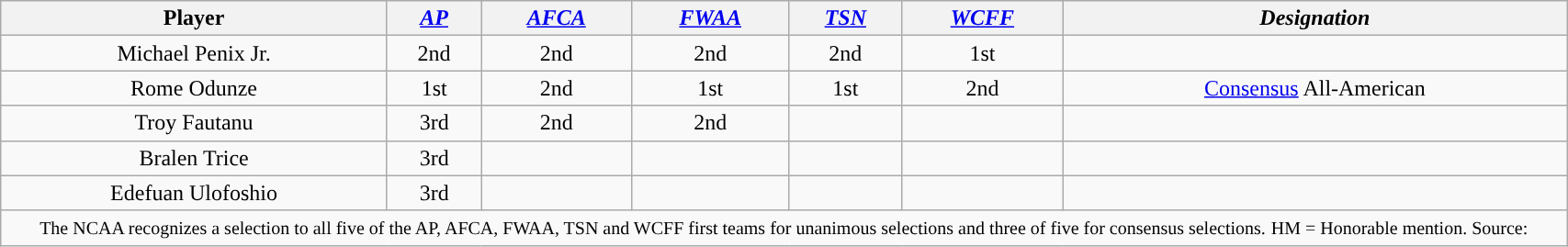<table class="wikitable" style="width: 90%;text-align: center;">
<tr>
<th>Player</th>
<th><a href='#'><span><em>AP</em></span></a></th>
<th><a href='#'><span><em>AFCA</em></span></a></th>
<th><a href='#'><span><em>FWAA</em></span></a></th>
<th><a href='#'><span><em>TSN</em></span></a></th>
<th><a href='#'><span><em>WCFF</em></span></a></th>
<th><span><em>Designation</em></span></th>
</tr>
<tr align="center">
<td>Michael Penix Jr.</td>
<td>2nd</td>
<td>2nd</td>
<td>2nd</td>
<td>2nd</td>
<td>1st</td>
<td></td>
</tr>
<tr align="center">
<td>Rome Odunze</td>
<td>1st</td>
<td>2nd</td>
<td>1st</td>
<td>1st</td>
<td>2nd</td>
<td><a href='#'>Consensus</a> All-American</td>
</tr>
<tr align="center">
<td>Troy Fautanu</td>
<td>3rd</td>
<td>2nd</td>
<td>2nd</td>
<td></td>
<td></td>
<td></td>
</tr>
<tr align="center">
<td>Bralen Trice</td>
<td>3rd</td>
<td></td>
<td></td>
<td></td>
<td></td>
<td></td>
</tr>
<tr align="center">
<td>Edefuan Ulofoshio</td>
<td>3rd</td>
<td></td>
<td></td>
<td></td>
<td></td>
<td></td>
</tr>
<tr align="center">
<td colspan=7><small>The NCAA recognizes a selection to all five of the AP, AFCA, FWAA, TSN and WCFF first teams for unanimous selections and three of five for consensus selections.</small> <small>HM = Honorable mention. Source:</small></td>
</tr>
</table>
